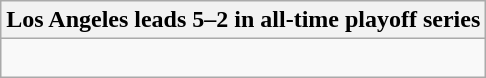<table class="wikitable collapsible collapsed">
<tr>
<th>Los Angeles leads 5–2 in all-time playoff series</th>
</tr>
<tr>
<td><br>





</td>
</tr>
</table>
